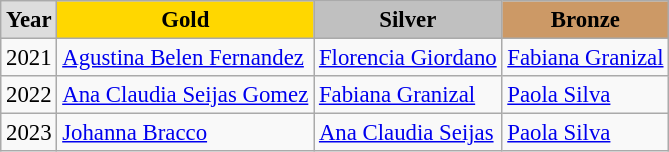<table class="wikitable sortable" style="font-size:95%">
<tr style="text-align:center; background:#e4e4e4; font-weight:bold;">
<td style="background:#ddd; ">Year</td>
<td style="background:gold; ">Gold</td>
<td style="background:silver; ">Silver</td>
<td style="background:#c96; ">Bronze</td>
</tr>
<tr>
<td>2021</td>
<td><a href='#'>Agustina Belen Fernandez</a></td>
<td><a href='#'>Florencia Giordano</a></td>
<td><a href='#'>Fabiana Granizal</a></td>
</tr>
<tr>
<td>2022</td>
<td><a href='#'>Ana Claudia Seijas Gomez</a></td>
<td><a href='#'>Fabiana Granizal</a></td>
<td><a href='#'>Paola Silva</a></td>
</tr>
<tr>
<td>2023</td>
<td><a href='#'>Johanna Bracco</a></td>
<td><a href='#'>Ana Claudia Seijas</a></td>
<td><a href='#'>Paola Silva</a></td>
</tr>
</table>
